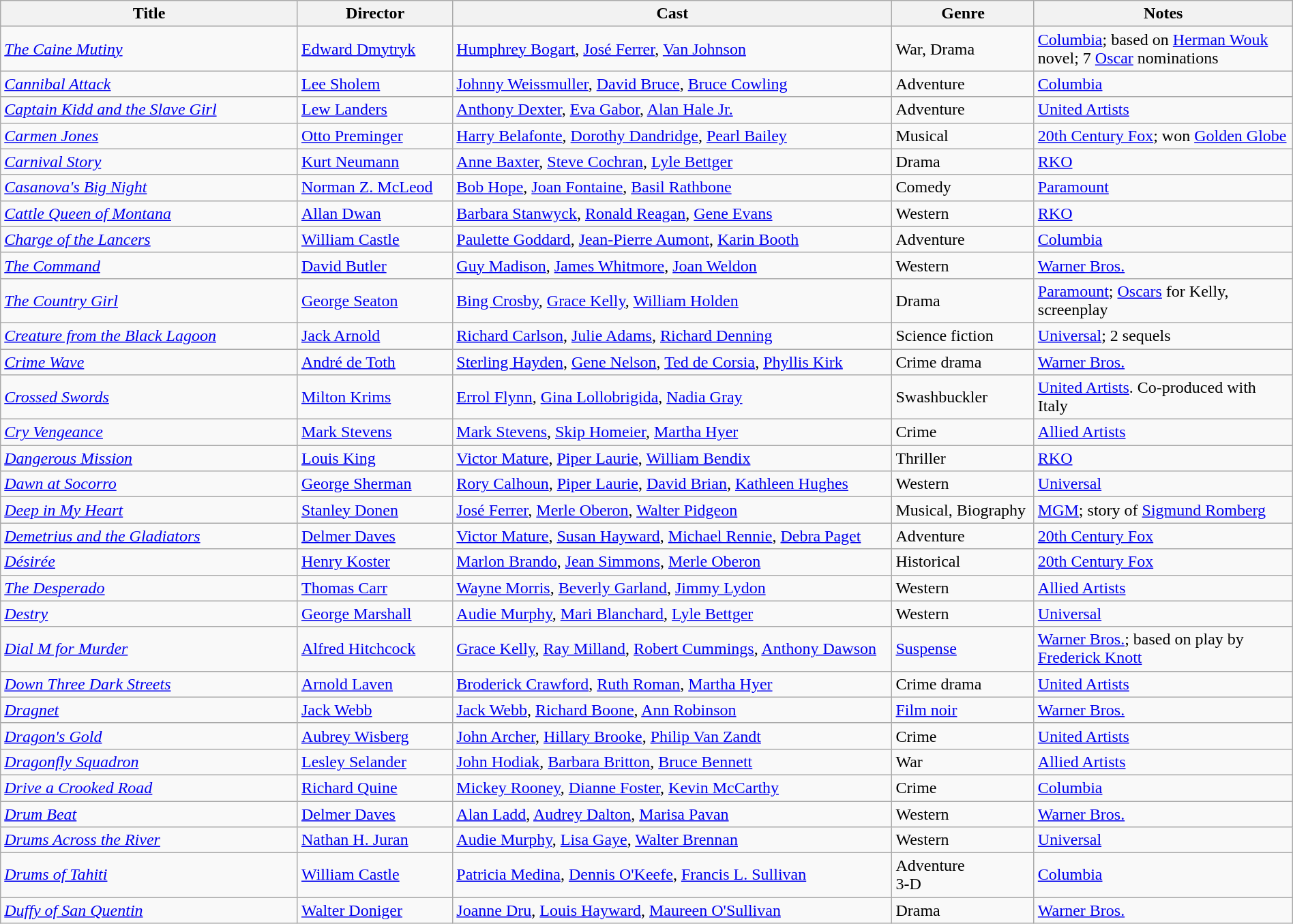<table class="wikitable sortable" style="width:100%;">
<tr>
<th style="width:23%;">Title</th>
<th style="width:12%;">Director</th>
<th style="width:34%;">Cast</th>
<th style="width:11%;">Genre</th>
<th style="width:20%;">Notes</th>
</tr>
<tr>
<td><em><a href='#'>The Caine Mutiny</a></em></td>
<td><a href='#'>Edward Dmytryk</a></td>
<td><a href='#'>Humphrey Bogart</a>, <a href='#'>José Ferrer</a>, <a href='#'>Van Johnson</a></td>
<td>War, Drama</td>
<td><a href='#'>Columbia</a>; based on <a href='#'>Herman Wouk</a> novel; 7 <a href='#'>Oscar</a> nominations</td>
</tr>
<tr>
<td><em><a href='#'>Cannibal Attack</a></em></td>
<td><a href='#'>Lee Sholem</a></td>
<td><a href='#'>Johnny Weissmuller</a>, <a href='#'>David Bruce</a>, <a href='#'>Bruce Cowling</a></td>
<td>Adventure</td>
<td><a href='#'>Columbia</a></td>
</tr>
<tr>
<td><em><a href='#'>Captain Kidd and the Slave Girl</a></em></td>
<td><a href='#'>Lew Landers</a></td>
<td><a href='#'>Anthony Dexter</a>, <a href='#'>Eva Gabor</a>, <a href='#'>Alan Hale Jr.</a></td>
<td>Adventure</td>
<td><a href='#'>United Artists</a></td>
</tr>
<tr>
<td><em><a href='#'>Carmen Jones</a></em></td>
<td><a href='#'>Otto Preminger</a></td>
<td><a href='#'>Harry Belafonte</a>, <a href='#'>Dorothy Dandridge</a>, <a href='#'>Pearl Bailey</a></td>
<td>Musical</td>
<td><a href='#'>20th Century Fox</a>; won <a href='#'>Golden Globe</a></td>
</tr>
<tr>
<td><em><a href='#'>Carnival Story</a></em></td>
<td><a href='#'>Kurt Neumann</a></td>
<td><a href='#'>Anne Baxter</a>, <a href='#'>Steve Cochran</a>, <a href='#'>Lyle Bettger</a></td>
<td>Drama</td>
<td><a href='#'>RKO</a></td>
</tr>
<tr>
<td><em><a href='#'>Casanova's Big Night</a></em></td>
<td><a href='#'>Norman Z. McLeod</a></td>
<td><a href='#'>Bob Hope</a>, <a href='#'>Joan Fontaine</a>, <a href='#'>Basil Rathbone</a></td>
<td>Comedy</td>
<td><a href='#'>Paramount</a></td>
</tr>
<tr>
<td><em><a href='#'>Cattle Queen of Montana</a></em></td>
<td><a href='#'>Allan Dwan</a></td>
<td><a href='#'>Barbara Stanwyck</a>, <a href='#'>Ronald Reagan</a>, <a href='#'>Gene Evans</a></td>
<td>Western</td>
<td><a href='#'>RKO</a></td>
</tr>
<tr>
<td><em><a href='#'>Charge of the Lancers</a></em></td>
<td><a href='#'>William Castle</a></td>
<td><a href='#'>Paulette Goddard</a>, <a href='#'>Jean-Pierre Aumont</a>, <a href='#'>Karin Booth</a></td>
<td>Adventure</td>
<td><a href='#'>Columbia</a></td>
</tr>
<tr>
<td><em><a href='#'>The Command</a></em></td>
<td><a href='#'>David Butler</a></td>
<td><a href='#'>Guy Madison</a>, <a href='#'>James Whitmore</a>, <a href='#'>Joan Weldon</a></td>
<td>Western</td>
<td><a href='#'>Warner Bros.</a></td>
</tr>
<tr>
<td><em><a href='#'>The Country Girl</a></em></td>
<td><a href='#'>George Seaton</a></td>
<td><a href='#'>Bing Crosby</a>, <a href='#'>Grace Kelly</a>, <a href='#'>William Holden</a></td>
<td>Drama</td>
<td><a href='#'>Paramount</a>; <a href='#'>Oscars</a> for Kelly, screenplay</td>
</tr>
<tr>
<td><em><a href='#'>Creature from the Black Lagoon</a></em></td>
<td><a href='#'>Jack Arnold</a></td>
<td><a href='#'>Richard Carlson</a>, <a href='#'>Julie Adams</a>, <a href='#'>Richard Denning</a></td>
<td>Science fiction</td>
<td><a href='#'>Universal</a>; 2 sequels</td>
</tr>
<tr>
<td><em><a href='#'>Crime Wave</a></em></td>
<td><a href='#'>André de Toth</a></td>
<td><a href='#'>Sterling Hayden</a>, <a href='#'>Gene Nelson</a>, <a href='#'>Ted de Corsia</a>, <a href='#'>Phyllis Kirk</a></td>
<td>Crime drama</td>
<td><a href='#'>Warner Bros.</a></td>
</tr>
<tr>
<td><em><a href='#'>Crossed Swords</a></em></td>
<td><a href='#'>Milton Krims</a></td>
<td><a href='#'>Errol Flynn</a>, <a href='#'>Gina Lollobrigida</a>, <a href='#'>Nadia Gray</a></td>
<td>Swashbuckler</td>
<td><a href='#'>United Artists</a>. Co-produced with Italy</td>
</tr>
<tr>
<td><em><a href='#'>Cry Vengeance</a></em></td>
<td><a href='#'>Mark Stevens</a></td>
<td><a href='#'>Mark Stevens</a>, <a href='#'>Skip Homeier</a>, <a href='#'>Martha Hyer</a></td>
<td>Crime</td>
<td><a href='#'>Allied Artists</a></td>
</tr>
<tr>
<td><em><a href='#'>Dangerous Mission</a></em></td>
<td><a href='#'>Louis King</a></td>
<td><a href='#'>Victor Mature</a>, <a href='#'>Piper Laurie</a>, <a href='#'>William Bendix</a></td>
<td>Thriller</td>
<td><a href='#'>RKO</a></td>
</tr>
<tr>
<td><em><a href='#'>Dawn at Socorro</a></em></td>
<td><a href='#'>George Sherman</a></td>
<td><a href='#'>Rory Calhoun</a>, <a href='#'>Piper Laurie</a>, <a href='#'>David Brian</a>, <a href='#'>Kathleen Hughes</a></td>
<td>Western</td>
<td><a href='#'>Universal</a></td>
</tr>
<tr>
<td><em><a href='#'>Deep in My Heart</a></em></td>
<td><a href='#'>Stanley Donen</a></td>
<td><a href='#'>José Ferrer</a>, <a href='#'>Merle Oberon</a>, <a href='#'>Walter Pidgeon</a></td>
<td>Musical, Biography</td>
<td><a href='#'>MGM</a>; story of <a href='#'>Sigmund Romberg</a></td>
</tr>
<tr>
<td><em><a href='#'>Demetrius and the Gladiators</a></em></td>
<td><a href='#'>Delmer Daves</a></td>
<td><a href='#'>Victor Mature</a>, <a href='#'>Susan Hayward</a>, <a href='#'>Michael Rennie</a>, <a href='#'>Debra Paget</a></td>
<td>Adventure</td>
<td><a href='#'>20th Century Fox</a></td>
</tr>
<tr>
<td><em><a href='#'>Désirée</a></em></td>
<td><a href='#'>Henry Koster</a></td>
<td><a href='#'>Marlon Brando</a>, <a href='#'>Jean Simmons</a>, <a href='#'>Merle Oberon</a></td>
<td>Historical</td>
<td><a href='#'>20th Century Fox</a></td>
</tr>
<tr>
<td><em><a href='#'>The Desperado</a></em></td>
<td><a href='#'>Thomas Carr</a></td>
<td><a href='#'>Wayne Morris</a>, <a href='#'>Beverly Garland</a>, <a href='#'>Jimmy Lydon</a></td>
<td>Western</td>
<td><a href='#'>Allied Artists</a></td>
</tr>
<tr>
<td><em><a href='#'>Destry</a></em></td>
<td><a href='#'>George Marshall</a></td>
<td><a href='#'>Audie Murphy</a>, <a href='#'>Mari Blanchard</a>, <a href='#'>Lyle Bettger</a></td>
<td>Western</td>
<td><a href='#'>Universal</a></td>
</tr>
<tr>
<td><em><a href='#'>Dial M for Murder</a></em></td>
<td><a href='#'>Alfred Hitchcock</a></td>
<td><a href='#'>Grace Kelly</a>, <a href='#'>Ray Milland</a>, <a href='#'>Robert Cummings</a>, <a href='#'>Anthony Dawson</a></td>
<td><a href='#'>Suspense</a></td>
<td><a href='#'>Warner Bros.</a>; based on play by <a href='#'>Frederick Knott</a></td>
</tr>
<tr>
<td><em><a href='#'>Down Three Dark Streets</a></em></td>
<td><a href='#'>Arnold Laven</a></td>
<td><a href='#'>Broderick Crawford</a>, <a href='#'>Ruth Roman</a>, <a href='#'>Martha Hyer</a></td>
<td>Crime drama</td>
<td><a href='#'>United Artists</a></td>
</tr>
<tr>
<td><em><a href='#'>Dragnet</a></em></td>
<td><a href='#'>Jack Webb</a></td>
<td><a href='#'>Jack Webb</a>, <a href='#'>Richard Boone</a>, <a href='#'>Ann Robinson</a></td>
<td><a href='#'>Film noir</a></td>
<td><a href='#'>Warner Bros.</a></td>
</tr>
<tr>
<td><em><a href='#'>Dragon's Gold</a></em></td>
<td><a href='#'>Aubrey Wisberg</a></td>
<td><a href='#'>John Archer</a>, <a href='#'>Hillary Brooke</a>, <a href='#'>Philip Van Zandt</a></td>
<td>Crime</td>
<td><a href='#'>United Artists</a></td>
</tr>
<tr>
<td><em><a href='#'>Dragonfly Squadron</a></em></td>
<td><a href='#'>Lesley Selander</a></td>
<td><a href='#'>John Hodiak</a>, <a href='#'>Barbara Britton</a>, <a href='#'>Bruce Bennett</a></td>
<td>War</td>
<td><a href='#'>Allied Artists</a></td>
</tr>
<tr>
<td><em><a href='#'>Drive a Crooked Road</a></em></td>
<td><a href='#'>Richard Quine</a></td>
<td><a href='#'>Mickey Rooney</a>, <a href='#'>Dianne Foster</a>, <a href='#'>Kevin McCarthy</a></td>
<td>Crime</td>
<td><a href='#'>Columbia</a></td>
</tr>
<tr>
<td><em><a href='#'>Drum Beat</a></em></td>
<td><a href='#'>Delmer Daves</a></td>
<td><a href='#'>Alan Ladd</a>, <a href='#'>Audrey Dalton</a>, <a href='#'>Marisa Pavan</a></td>
<td>Western</td>
<td><a href='#'>Warner Bros.</a></td>
</tr>
<tr>
<td><em><a href='#'>Drums Across the River</a></em></td>
<td><a href='#'>Nathan H. Juran</a></td>
<td><a href='#'>Audie Murphy</a>, <a href='#'>Lisa Gaye</a>, <a href='#'>Walter Brennan</a></td>
<td>Western</td>
<td><a href='#'>Universal</a></td>
</tr>
<tr>
<td><em><a href='#'>Drums of Tahiti</a></em></td>
<td><a href='#'>William Castle</a></td>
<td><a href='#'>Patricia Medina</a>, <a href='#'>Dennis O'Keefe</a>, <a href='#'>Francis L. Sullivan</a></td>
<td>Adventure<br>3-D</td>
<td><a href='#'>Columbia</a></td>
</tr>
<tr>
<td><em><a href='#'>Duffy of San Quentin</a></em></td>
<td><a href='#'>Walter Doniger</a></td>
<td><a href='#'>Joanne Dru</a>, <a href='#'>Louis Hayward</a>, <a href='#'>Maureen O'Sullivan</a></td>
<td>Drama</td>
<td><a href='#'>Warner Bros.</a></td>
</tr>
</table>
